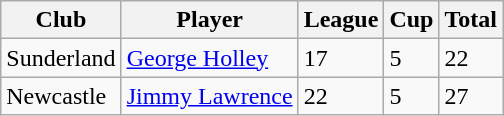<table class="wikitable">
<tr>
<th>Club</th>
<th>Player</th>
<th>League</th>
<th>Cup</th>
<th>Total</th>
</tr>
<tr>
<td>Sunderland</td>
<td><a href='#'>George Holley</a></td>
<td>17</td>
<td>5</td>
<td>22</td>
</tr>
<tr>
<td>Newcastle</td>
<td><a href='#'>Jimmy Lawrence</a></td>
<td>22</td>
<td>5</td>
<td>27</td>
</tr>
</table>
